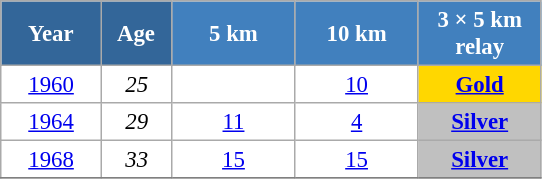<table class="wikitable" style="font-size:95%; text-align:center; border:grey solid 1px; border-collapse:collapse; background:#ffffff;">
<tr>
<th style="background-color:#369; color:white; width:60px;"> Year </th>
<th style="background-color:#369; color:white; width:40px;"> Age </th>
<th style="background-color:#4180be; color:white; width:75px;"> 5 km </th>
<th style="background-color:#4180be; color:white; width:75px;"> 10 km </th>
<th style="background-color:#4180be; color:white; width:75px;"> 3 × 5 km <br> relay </th>
</tr>
<tr>
<td><a href='#'>1960</a></td>
<td><em>25</em></td>
<td></td>
<td><a href='#'>10</a></td>
<td style="background:gold;"><a href='#'><strong>Gold</strong></a></td>
</tr>
<tr>
<td><a href='#'>1964</a></td>
<td><em>29</em></td>
<td><a href='#'>11</a></td>
<td><a href='#'>4</a></td>
<td style="background:silver;"><a href='#'><strong>Silver</strong></a></td>
</tr>
<tr>
<td><a href='#'>1968</a></td>
<td><em>33</em></td>
<td><a href='#'>15</a></td>
<td><a href='#'>15</a></td>
<td style="background:silver;"><a href='#'><strong>Silver</strong></a></td>
</tr>
<tr>
</tr>
</table>
